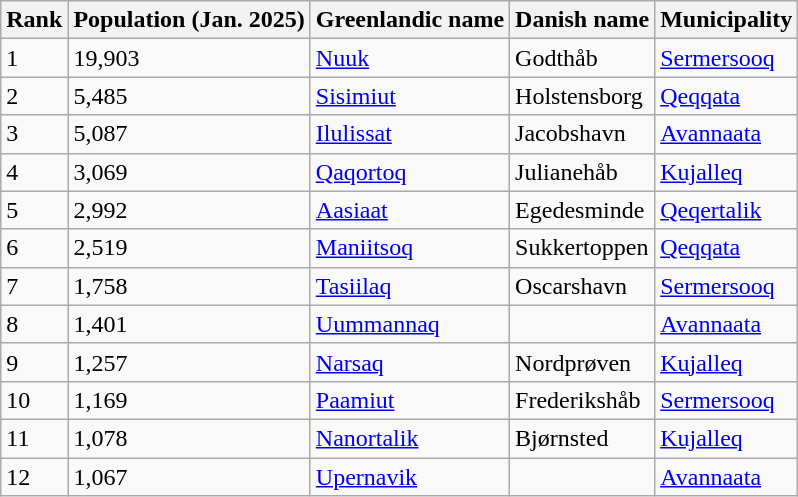<table class="sortable wikitable">
<tr>
<th>Rank</th>
<th>Population (Jan. 2025)</th>
<th>Greenlandic name</th>
<th>Danish name</th>
<th>Municipality</th>
</tr>
<tr>
<td>1</td>
<td>19,903</td>
<td><a href='#'>Nuuk</a></td>
<td>Godthåb</td>
<td><a href='#'>Sermersooq</a></td>
</tr>
<tr>
<td>2</td>
<td>5,485</td>
<td><a href='#'>Sisimiut</a></td>
<td>Holstensborg</td>
<td><a href='#'>Qeqqata</a></td>
</tr>
<tr>
<td>3</td>
<td>5,087</td>
<td><a href='#'>Ilulissat</a></td>
<td>Jacobshavn</td>
<td><a href='#'>Avannaata</a></td>
</tr>
<tr>
<td>4</td>
<td>3,069</td>
<td><a href='#'>Qaqortoq</a></td>
<td>Julianehåb</td>
<td><a href='#'>Kujalleq</a></td>
</tr>
<tr>
<td>5</td>
<td>2,992</td>
<td><a href='#'>Aasiaat</a></td>
<td>Egedesminde</td>
<td><a href='#'>Qeqertalik</a></td>
</tr>
<tr>
<td>6</td>
<td>2,519</td>
<td><a href='#'>Maniitsoq</a></td>
<td>Sukkertoppen</td>
<td><a href='#'>Qeqqata</a></td>
</tr>
<tr>
<td>7</td>
<td>1,758</td>
<td><a href='#'>Tasiilaq</a></td>
<td>Oscarshavn</td>
<td><a href='#'>Sermersooq</a></td>
</tr>
<tr>
<td>8</td>
<td>1,401</td>
<td><a href='#'>Uummannaq</a></td>
<td></td>
<td><a href='#'>Avannaata</a></td>
</tr>
<tr>
<td>9</td>
<td>1,257</td>
<td><a href='#'>Narsaq</a></td>
<td>Nordprøven</td>
<td><a href='#'>Kujalleq</a></td>
</tr>
<tr>
<td>10</td>
<td>1,169</td>
<td><a href='#'>Paamiut</a></td>
<td>Frederikshåb</td>
<td><a href='#'>Sermersooq</a></td>
</tr>
<tr>
<td>11</td>
<td>1,078</td>
<td><a href='#'>Nanortalik</a></td>
<td>Bjørnsted</td>
<td><a href='#'>Kujalleq</a></td>
</tr>
<tr>
<td>12</td>
<td>1,067</td>
<td><a href='#'>Upernavik</a></td>
<td></td>
<td><a href='#'>Avannaata</a></td>
</tr>
</table>
